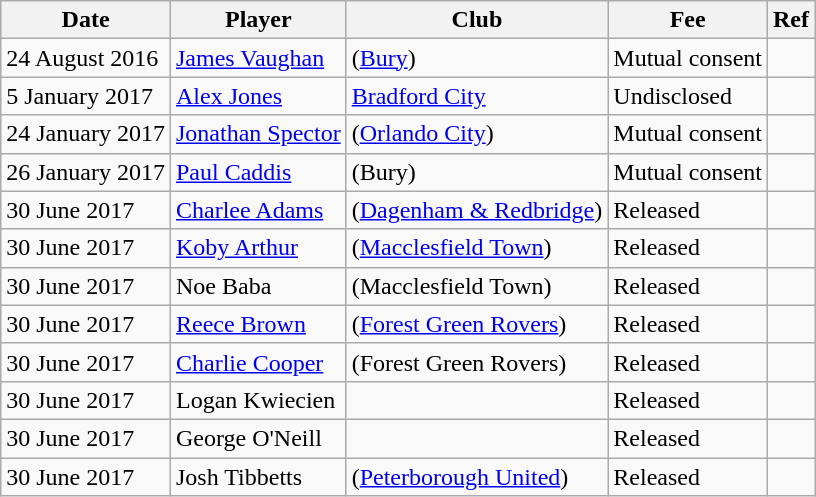<table class="wikitable" style=text-align:left>
<tr>
<th>Date</th>
<th>Player</th>
<th>Club</th>
<th>Fee</th>
<th>Ref</th>
</tr>
<tr>
<td>24 August 2016</td>
<td><a href='#'>James Vaughan</a></td>
<td>(<a href='#'>Bury</a>)</td>
<td>Mutual consent</td>
<td style=text-align:center></td>
</tr>
<tr>
<td>5 January 2017</td>
<td><a href='#'>Alex Jones</a></td>
<td><a href='#'>Bradford City</a></td>
<td>Undisclosed</td>
<td style=text-align:center></td>
</tr>
<tr>
<td>24 January 2017</td>
<td><a href='#'>Jonathan Spector</a></td>
<td>(<a href='#'>Orlando City</a>)</td>
<td>Mutual consent</td>
<td style=text-align:center></td>
</tr>
<tr>
<td>26 January 2017</td>
<td><a href='#'>Paul Caddis</a></td>
<td>(Bury)</td>
<td>Mutual consent</td>
<td style=text-align:center></td>
</tr>
<tr>
<td>30 June 2017</td>
<td><a href='#'>Charlee Adams</a></td>
<td>(<a href='#'>Dagenham & Redbridge</a>)</td>
<td>Released</td>
<td style=text-align:center></td>
</tr>
<tr>
<td>30 June 2017</td>
<td><a href='#'>Koby Arthur</a></td>
<td>(<a href='#'>Macclesfield Town</a>)</td>
<td>Released</td>
<td style=text-align:center></td>
</tr>
<tr>
<td>30 June 2017</td>
<td>Noe Baba</td>
<td>(Macclesfield Town)</td>
<td>Released</td>
<td style=text-align:center></td>
</tr>
<tr>
<td>30 June 2017</td>
<td><a href='#'>Reece Brown</a></td>
<td>(<a href='#'>Forest Green Rovers</a>)</td>
<td>Released</td>
<td style=text-align:center></td>
</tr>
<tr>
<td>30 June 2017</td>
<td><a href='#'>Charlie Cooper</a></td>
<td>(Forest Green Rovers)</td>
<td>Released</td>
<td style=text-align:center></td>
</tr>
<tr>
<td>30 June 2017</td>
<td>Logan Kwiecien</td>
<td></td>
<td>Released</td>
<td style=text-align:center></td>
</tr>
<tr>
<td>30 June 2017</td>
<td>George O'Neill</td>
<td></td>
<td>Released</td>
<td style=text-align:center></td>
</tr>
<tr>
<td>30 June 2017</td>
<td>Josh Tibbetts</td>
<td>(<a href='#'>Peterborough United</a>)</td>
<td>Released</td>
<td style=text-align:center></td>
</tr>
</table>
